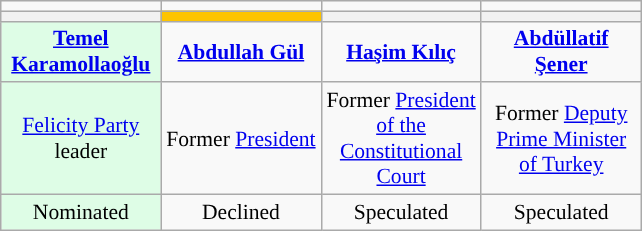<table class="wikitable" style="margin:1em auto; font-size:90%; text-align:center;">
<tr>
<td></td>
<td></td>
<td></td>
<td></td>
</tr>
<tr>
<th style="width:100px; font-size:100%; background:"></th>
<th style="width:100px; font-size:100%; background:#fdc400;"></th>
<th style="width:100px; font-size:100%; background:"></th>
<th style="width:100px; font-size:100%; background:"></th>
</tr>
<tr>
<td style="width:100px; font-size:100%; background:#DEFDE6;"><strong><a href='#'>Temel Karamollaoğlu</a></strong></td>
<td><strong><a href='#'>Abdullah Gül</a></strong></td>
<td><strong><a href='#'>Haşim Kılıç</a></strong></td>
<td><strong><a href='#'>Abdüllatif Şener</a></strong></td>
</tr>
<tr>
<td style="width:100px; font-size:100%; background:#DEFDE6;"><a href='#'>Felicity Party</a> leader</td>
<td>Former <a href='#'>President</a></td>
<td>Former <a href='#'>President of the Constitutional Court</a></td>
<td>Former <a href='#'>Deputy Prime Minister of Turkey</a></td>
</tr>
<tr>
<td style="width:100px; font-size:100%; background:#DEFDE6;">Nominated </td>
<td>Declined</td>
<td>Speculated</td>
<td>Speculated</td>
</tr>
</table>
